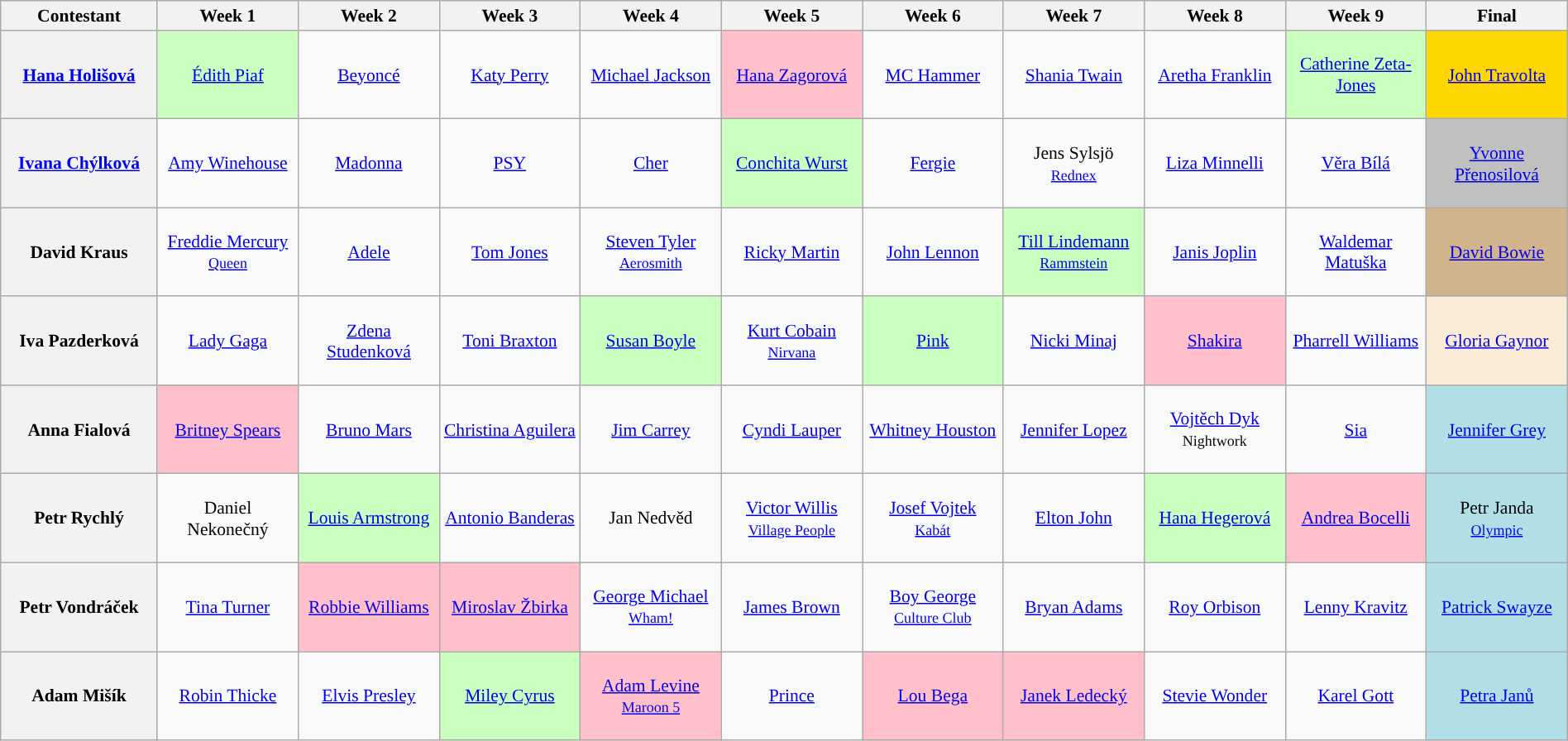<table class="wikitable" style="font-size:90%; text-align:center; margin-left: auto; margin-right: auto">
<tr>
<th style="width: 10%;">Contestant</th>
<th style="width: 9%;">Week 1</th>
<th style="width: 9%;">Week 2</th>
<th style="width: 9%;">Week 3</th>
<th style="width: 9%;">Week 4</th>
<th style="width: 9%;">Week 5</th>
<th style="width: 9%;">Week 6</th>
<th style="width: 9%;">Week 7</th>
<th style="width: 9%;">Week 8</th>
<th style="width: 9%;">Week 9</th>
<th style="width: 9%;">Final</th>
</tr>
<tr>
<th style=height:4.5em><a href='#'>Hana Holišová</a></th>
<td style="background:#cbffc0"><a href='#'>Édith Piaf</a></td>
<td><a href='#'>Beyoncé</a></td>
<td><a href='#'>Katy Perry</a></td>
<td><a href='#'>Michael Jackson</a></td>
<td style="background:pink"><a href='#'>Hana Zagorová</a></td>
<td><a href='#'>MC Hammer</a></td>
<td><a href='#'>Shania Twain</a></td>
<td><a href='#'>Aretha Franklin</a></td>
<td style="background:#cbffc0"><a href='#'>Catherine Zeta-Jones</a></td>
<td style="background:gold;"><a href='#'>John Travolta</a></td>
</tr>
<tr>
<th style=height:4.5em><a href='#'>Ivana Chýlková</a></th>
<td><a href='#'>Amy Winehouse</a></td>
<td><a href='#'>Madonna</a></td>
<td><a href='#'>PSY</a></td>
<td><a href='#'>Cher</a></td>
<td style="background:#cbffc0"><a href='#'>Conchita Wurst</a></td>
<td><a href='#'>Fergie</a></td>
<td>Jens Sylsjö <br><small><a href='#'>Rednex</a></small></td>
<td><a href='#'>Liza Minnelli</a></td>
<td><a href='#'>Věra Bílá</a></td>
<td style="background:silver;"><a href='#'>Yvonne Přenosilová</a></td>
</tr>
<tr>
<th style=height:4.5em>David Kraus</th>
<td><a href='#'>Freddie Mercury</a> <br><small><a href='#'>Queen</a></small></td>
<td><a href='#'>Adele</a></td>
<td><a href='#'>Tom Jones</a></td>
<td><a href='#'>Steven Tyler</a> <br><small><a href='#'>Aerosmith</a></small></td>
<td><a href='#'>Ricky Martin</a></td>
<td><a href='#'>John Lennon</a></td>
<td style="background:#cbffc0"><a href='#'>Till Lindemann</a> <br><small><a href='#'>Rammstein</a></small></td>
<td><a href='#'>Janis Joplin</a></td>
<td><a href='#'>Waldemar Matuška</a></td>
<td style="background:tan"><a href='#'>David Bowie</a></td>
</tr>
<tr>
<th style=height:4.5em>Iva Pazderková</th>
<td><a href='#'>Lady Gaga</a></td>
<td><a href='#'>Zdena Studenková</a></td>
<td><a href='#'>Toni Braxton</a></td>
<td style="background:#cbffc0"><a href='#'>Susan Boyle</a></td>
<td><a href='#'>Kurt Cobain</a> <br><small><a href='#'>Nirvana</a></small></td>
<td style="background:#cbffc0"><a href='#'>Pink</a></td>
<td><a href='#'>Nicki Minaj</a></td>
<td style="background:pink"><a href='#'>Shakira</a></td>
<td><a href='#'>Pharrell Williams</a></td>
<td style="background:antiquewhite"><a href='#'>Gloria Gaynor</a></td>
</tr>
<tr>
<th style=height:4.5em>Anna Fialová</th>
<td style="background:pink"><a href='#'>Britney Spears</a></td>
<td><a href='#'>Bruno Mars</a></td>
<td><a href='#'>Christina Aguilera</a></td>
<td><a href='#'>Jim Carrey</a></td>
<td><a href='#'>Cyndi Lauper</a></td>
<td><a href='#'>Whitney Houston</a></td>
<td><a href='#'>Jennifer Lopez</a></td>
<td><a href='#'>Vojtěch Dyk</a> <br> <small>Nightwork</small></td>
<td><a href='#'>Sia</a></td>
<td style="background:#b0e0e6"><a href='#'>Jennifer Grey</a></td>
</tr>
<tr>
<th style=height:4.5em>Petr Rychlý</th>
<td>Daniel Nekonečný</td>
<td style="background:#cbffc0"><a href='#'>Louis Armstrong</a></td>
<td><a href='#'>Antonio Banderas</a></td>
<td>Jan Nedvěd</td>
<td><a href='#'>Victor Willis</a> <br><small><a href='#'>Village People</a></small></td>
<td><a href='#'>Josef Vojtek</a> <br><small><a href='#'>Kabát</a></small></td>
<td><a href='#'>Elton John</a></td>
<td style="background:#cbffc0"><a href='#'>Hana Hegerová</a></td>
<td style="background:pink"><a href='#'>Andrea Bocelli</a></td>
<td style="background:#b0e0e6">Petr Janda <br><small><a href='#'>Olympic</a></small></td>
</tr>
<tr>
<th style=height:4.5em>Petr Vondráček</th>
<td><a href='#'>Tina Turner</a></td>
<td style="background:pink"><a href='#'>Robbie Williams</a></td>
<td style="background:pink"><a href='#'>Miroslav Žbirka</a></td>
<td><a href='#'>George Michael</a> <br><small><a href='#'>Wham!</a></small></td>
<td><a href='#'>James Brown</a></td>
<td><a href='#'>Boy George</a> <br><small><a href='#'>Culture Club</a></small></td>
<td><a href='#'>Bryan Adams</a></td>
<td><a href='#'>Roy Orbison</a></td>
<td><a href='#'>Lenny Kravitz</a></td>
<td style="background:#b0e0e6"><a href='#'>Patrick Swayze</a></td>
</tr>
<tr>
<th style=height:4.5em>Adam Mišík</th>
<td><a href='#'>Robin Thicke</a></td>
<td><a href='#'>Elvis Presley</a></td>
<td style="background:#cbffc0"><a href='#'>Miley Cyrus</a></td>
<td style="background:pink"><a href='#'>Adam Levine</a> <br><small><a href='#'>Maroon 5</a></small></td>
<td><a href='#'>Prince</a></td>
<td style="background:pink"><a href='#'>Lou Bega</a></td>
<td style="background:pink"><a href='#'>Janek Ledecký</a></td>
<td><a href='#'>Stevie Wonder</a></td>
<td><a href='#'>Karel Gott</a></td>
<td style="background:#b0e0e6"><a href='#'>Petra Janů</a></td>
</tr>
</table>
